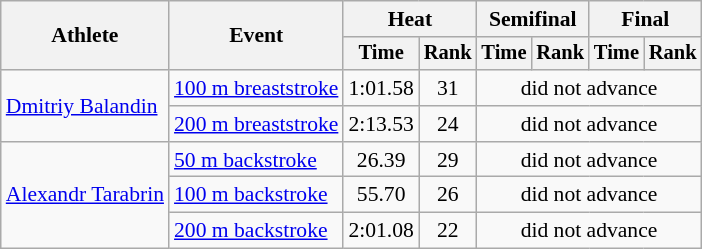<table class=wikitable style="font-size:90%">
<tr>
<th rowspan="2">Athlete</th>
<th rowspan="2">Event</th>
<th colspan="2">Heat</th>
<th colspan="2">Semifinal</th>
<th colspan="2">Final</th>
</tr>
<tr style="font-size:95%">
<th>Time</th>
<th>Rank</th>
<th>Time</th>
<th>Rank</th>
<th>Time</th>
<th>Rank</th>
</tr>
<tr align=center>
<td align=left rowspan=2><a href='#'>Dmitriy Balandin</a></td>
<td align=left><a href='#'>100 m breaststroke</a></td>
<td>1:01.58</td>
<td>31</td>
<td colspan=4>did not advance</td>
</tr>
<tr align=center>
<td align=left><a href='#'>200 m breaststroke</a></td>
<td>2:13.53</td>
<td>24</td>
<td colspan=4>did not advance</td>
</tr>
<tr align=center>
<td align=left rowspan=3><a href='#'>Alexandr Tarabrin</a></td>
<td align=left><a href='#'>50 m backstroke</a></td>
<td>26.39</td>
<td>29</td>
<td colspan=4>did not advance</td>
</tr>
<tr align=center>
<td align=left><a href='#'>100 m backstroke</a></td>
<td>55.70</td>
<td>26</td>
<td colspan=4>did not advance</td>
</tr>
<tr align=center>
<td align=left><a href='#'>200 m backstroke</a></td>
<td>2:01.08</td>
<td>22</td>
<td colspan=4>did not advance</td>
</tr>
</table>
